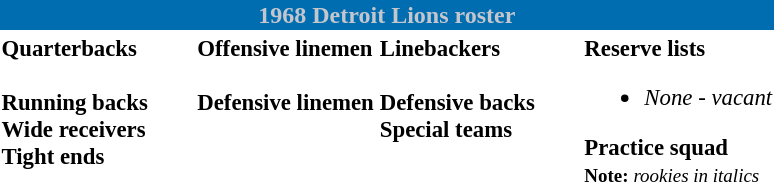<table class="toccolours" style="text-align: left;">
<tr>
<th colspan="7" style="text-align:center;background-color:#006DB0;color:#C3C6CC;"><strong>1968 Detroit Lions roster</strong></th>
</tr>
<tr>
<td style="font-size: 95%;" valign="top"><strong>Quarterbacks</strong><br>

<br><strong>Running backs</strong>






<br><strong>Wide receivers</strong>



<br><strong>Tight ends</strong>

</td>
<td style="width: 25px;"></td>
<td style="font-size: 95%;" valign="top"><strong>Offensive linemen</strong><br>







<br><strong>Defensive linemen</strong>








</td>
<td style="font-size: 95%;" valign="top"><strong>Linebackers</strong><br>



<br><strong>Defensive backs</strong>






<br><strong>Special teams</strong>
</td>
<td style="width: 25px;"></td>
<td style="font-size: 95%;" valign="top"><strong>Reserve lists</strong><br><ul><li><em>None - vacant</em></li></ul><strong>Practice squad</strong>

<br><small><strong>Note:</strong> <em>rookies in italics</em></small><br></td>
</tr>
<tr>
</tr>
</table>
